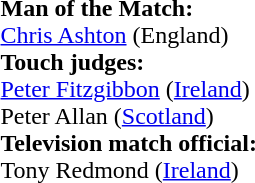<table width=100%>
<tr>
<td><br><strong>Man of the Match:</strong>
<br><a href='#'>Chris Ashton</a> (England)<br><strong>Touch judges:</strong>
<br><a href='#'>Peter Fitzgibbon</a> (<a href='#'>Ireland</a>)
<br>Peter Allan (<a href='#'>Scotland</a>)
<br><strong>Television match official:</strong>
<br>Tony Redmond (<a href='#'>Ireland</a>)</td>
</tr>
</table>
